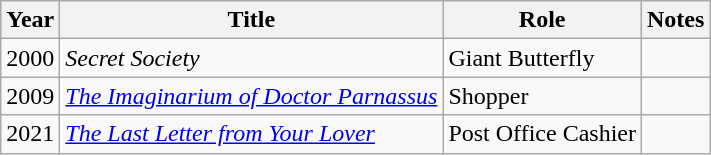<table class="wikitable sortable">
<tr>
<th>Year</th>
<th>Title</th>
<th>Role</th>
<th>Notes</th>
</tr>
<tr>
<td>2000</td>
<td><em>Secret Society</em></td>
<td>Giant Butterfly</td>
<td></td>
</tr>
<tr>
<td>2009</td>
<td><em><a href='#'>The Imaginarium of Doctor Parnassus</a></em></td>
<td>Shopper</td>
<td></td>
</tr>
<tr>
<td>2021</td>
<td><em><a href='#'>The Last Letter from Your Lover</a></em></td>
<td>Post Office Cashier</td>
<td></td>
</tr>
</table>
